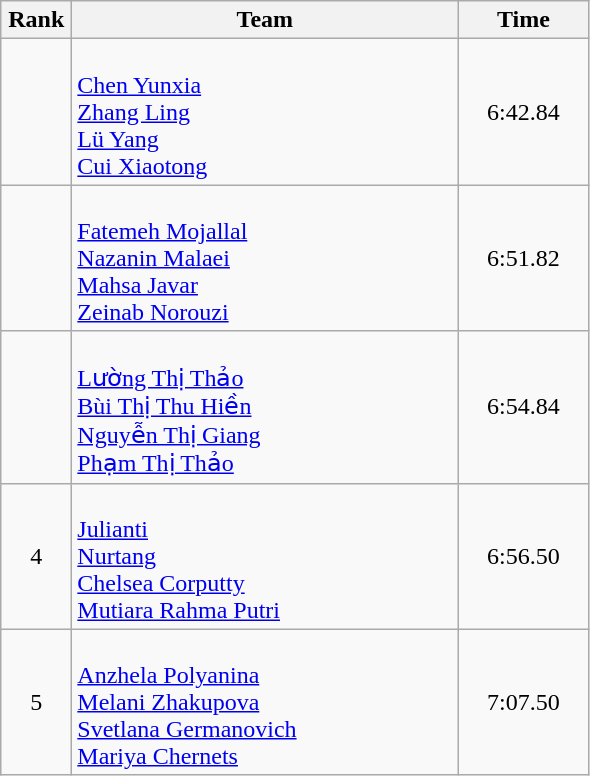<table class=wikitable style="text-align:center">
<tr>
<th width=40>Rank</th>
<th width=250>Team</th>
<th width=80>Time</th>
</tr>
<tr>
<td></td>
<td align="left"><br><a href='#'>Chen Yunxia</a><br><a href='#'>Zhang Ling</a><br><a href='#'>Lü Yang</a><br><a href='#'>Cui Xiaotong</a></td>
<td>6:42.84</td>
</tr>
<tr>
<td></td>
<td align="left"><br><a href='#'>Fatemeh Mojallal</a><br><a href='#'>Nazanin Malaei</a><br><a href='#'>Mahsa Javar</a><br><a href='#'>Zeinab Norouzi</a></td>
<td>6:51.82</td>
</tr>
<tr>
<td></td>
<td align="left"><br><a href='#'>Lường Thị Thảo</a><br><a href='#'>Bùi Thị Thu Hiền</a><br><a href='#'>Nguyễn Thị Giang</a><br><a href='#'>Phạm Thị Thảo</a></td>
<td>6:54.84</td>
</tr>
<tr>
<td>4</td>
<td align="left"><br><a href='#'>Julianti</a><br><a href='#'>Nurtang</a><br><a href='#'>Chelsea Corputty</a><br><a href='#'>Mutiara Rahma Putri</a></td>
<td>6:56.50</td>
</tr>
<tr>
<td>5</td>
<td align="left"><br><a href='#'>Anzhela Polyanina</a><br><a href='#'>Melani Zhakupova</a><br><a href='#'>Svetlana Germanovich</a><br><a href='#'>Mariya Chernets</a></td>
<td>7:07.50</td>
</tr>
</table>
